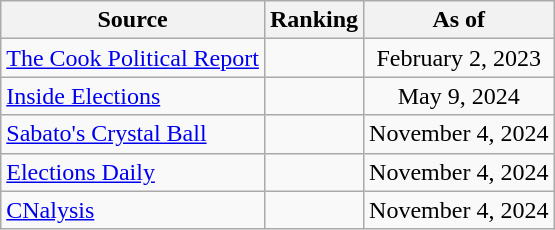<table class="wikitable" style="text-align:center">
<tr>
<th>Source</th>
<th>Ranking</th>
<th>As of</th>
</tr>
<tr>
<td style="text-align:left"><a href='#'>The Cook Political Report</a></td>
<td></td>
<td>February 2, 2023</td>
</tr>
<tr>
<td style="text-align:left"><a href='#'>Inside Elections</a></td>
<td></td>
<td>May 9, 2024</td>
</tr>
<tr>
<td style="text-align:left"><a href='#'>Sabato's Crystal Ball</a></td>
<td></td>
<td>November 4, 2024</td>
</tr>
<tr>
<td style="text-align:left"><a href='#'>Elections Daily</a></td>
<td></td>
<td>November 4, 2024</td>
</tr>
<tr>
<td style="text-align:left"><a href='#'>CNalysis</a></td>
<td></td>
<td>November 4, 2024</td>
</tr>
</table>
